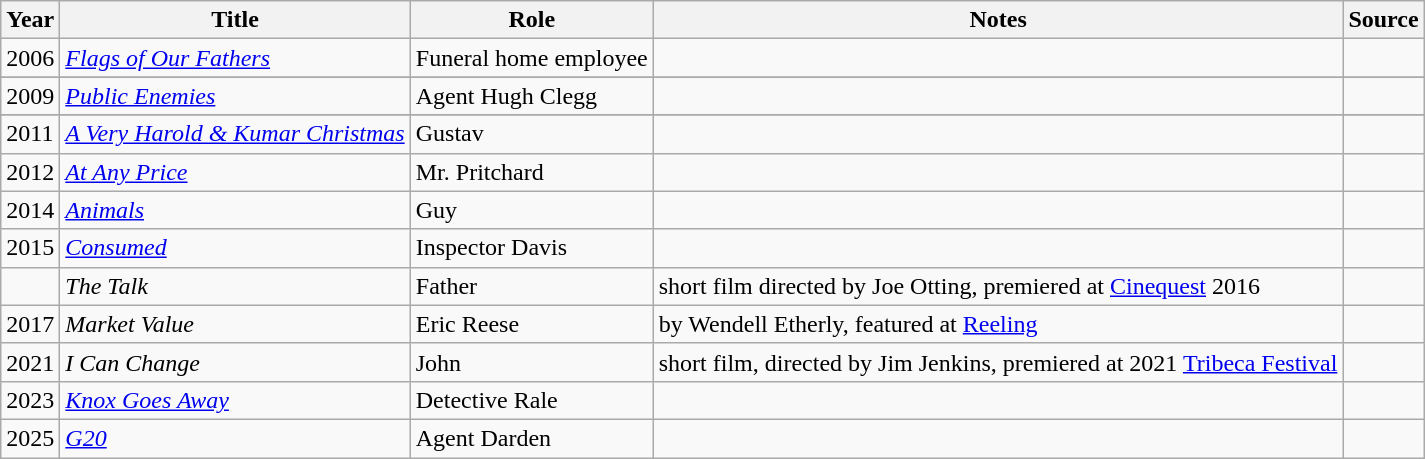<table class="wikitable sortable plainrowheaders">
<tr>
<th>Year</th>
<th>Title</th>
<th>Role</th>
<th class="unsortable">Notes</th>
<th class="unsortable">Source</th>
</tr>
<tr>
<td>2006</td>
<td><em><a href='#'>Flags of Our Fathers</a></em></td>
<td>Funeral home employee</td>
<td></td>
<td></td>
</tr>
<tr>
</tr>
<tr>
<td>2009</td>
<td><em><a href='#'>Public Enemies</a></em></td>
<td>Agent Hugh Clegg</td>
<td></td>
<td></td>
</tr>
<tr>
</tr>
<tr>
<td>2011</td>
<td><em><a href='#'>A Very Harold & Kumar Christmas</a></em></td>
<td>Gustav</td>
<td></td>
<td></td>
</tr>
<tr>
<td>2012</td>
<td><em><a href='#'>At Any Price</a></em></td>
<td>Mr. Pritchard</td>
<td></td>
<td></td>
</tr>
<tr>
<td>2014</td>
<td><a href='#'><em>Animals</em></a></td>
<td>Guy</td>
<td></td>
<td></td>
</tr>
<tr>
<td>2015</td>
<td><a href='#'><em>Consumed</em></a></td>
<td>Inspector Davis</td>
<td></td>
<td></td>
</tr>
<tr>
<td></td>
<td><em>The Talk</em></td>
<td>Father </td>
<td>short film directed by Joe Otting, premiered at <a href='#'>Cinequest</a> 2016</td>
<td></td>
</tr>
<tr>
<td>2017</td>
<td><em>Market Value</em></td>
<td>Eric Reese</td>
<td>by Wendell Etherly, featured at <a href='#'>Reeling</a></td>
<td></td>
</tr>
<tr>
<td>2021</td>
<td><em>I Can Change</em></td>
<td>John </td>
<td>short film, directed by Jim Jenkins, premiered at 2021 <a href='#'>Tribeca Festival</a></td>
<td><br></td>
</tr>
<tr>
<td>2023</td>
<td><em><a href='#'>Knox Goes Away</a></em></td>
<td>Detective Rale</td>
<td></td>
<td></td>
</tr>
<tr>
<td>2025</td>
<td><em><a href='#'>G20</a></em></td>
<td>Agent Darden</td>
<td></td>
<td></td>
</tr>
</table>
